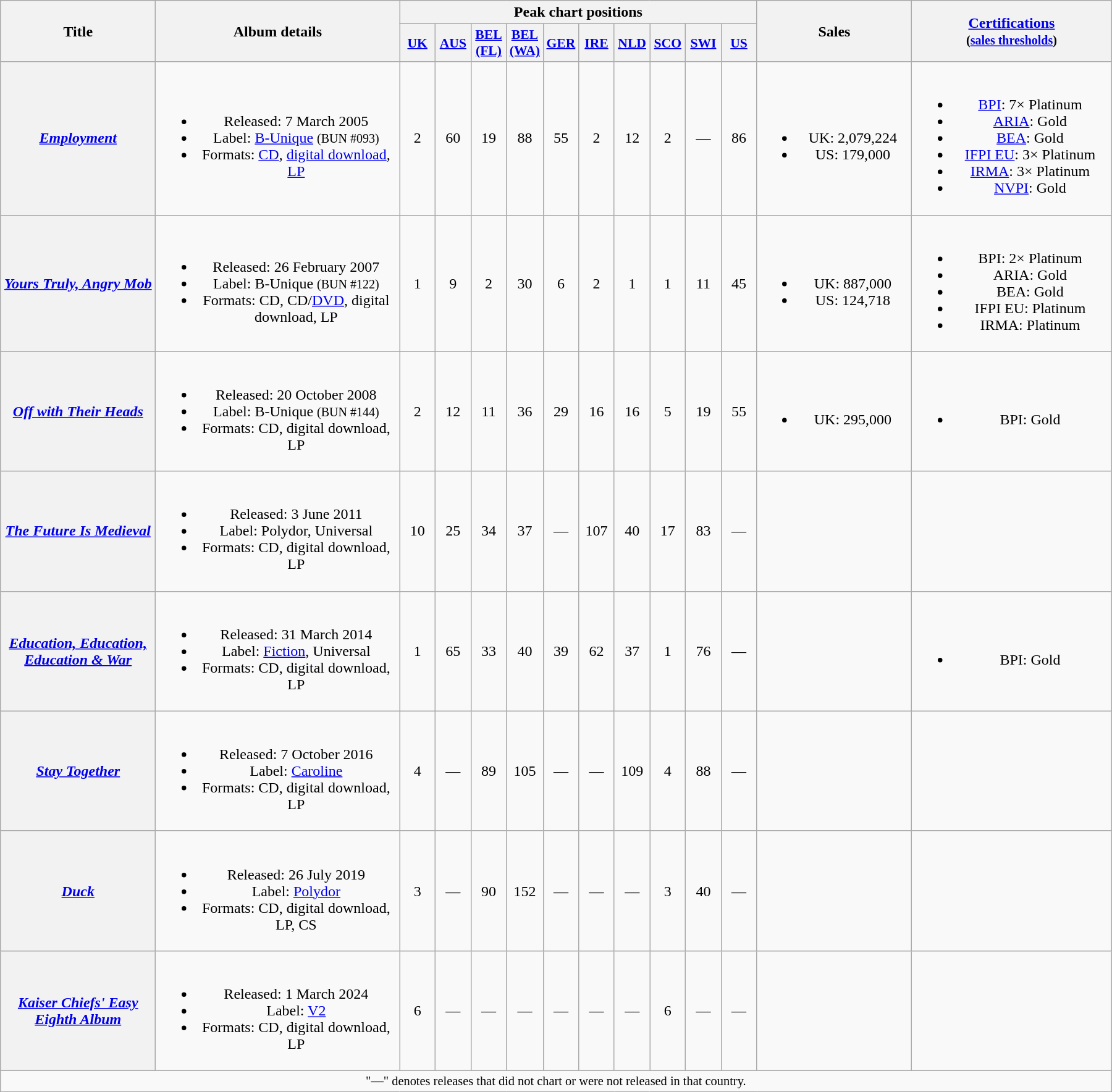<table class="wikitable plainrowheaders" style="text-align:center;">
<tr>
<th scope="col" rowspan="2" style="width:10em;">Title</th>
<th scope="col" rowspan="2" style="width:16em;">Album details</th>
<th scope="col" colspan="10">Peak chart positions</th>
<th scope="col" rowspan="2" style="width:10em;">Sales</th>
<th scope="col" rowspan="2" style="width:13em;"><a href='#'>Certifications</a><br><small>(<a href='#'>sales thresholds</a>)</small></th>
</tr>
<tr>
<th scope="col" style="width:2.2em;font-size:90%;"><a href='#'>UK</a><br></th>
<th scope="col" style="width:2.2em;font-size:90%;"><a href='#'>AUS</a><br></th>
<th scope="col" style="width:2.2em;font-size:90%;"><a href='#'>BEL<br>(FL)</a><br></th>
<th scope="col" style="width:2.2em;font-size:90%;"><a href='#'>BEL<br>(WA)</a><br></th>
<th scope="col" style="width:2.2em;font-size:90%;"><a href='#'>GER</a><br></th>
<th scope="col" style="width:2.2em;font-size:90%;"><a href='#'>IRE</a><br></th>
<th scope="col" style="width:2.2em;font-size:90%;"><a href='#'>NLD</a><br></th>
<th scope="col" style="width:2.2em;font-size:90%;"><a href='#'>SCO</a><br></th>
<th scope="col" style="width:2.2em;font-size:90%;"><a href='#'>SWI</a><br></th>
<th scope="col" style="width:2.2em;font-size:90%;"><a href='#'>US</a><br></th>
</tr>
<tr>
<th scope="row"><em><a href='#'>Employment</a></em></th>
<td><br><ul><li>Released: 7 March 2005</li><li>Label: <a href='#'>B-Unique</a> <small>(BUN #093)</small></li><li>Formats: <a href='#'>CD</a>, <a href='#'>digital download</a>, <a href='#'>LP</a></li></ul></td>
<td>2</td>
<td>60</td>
<td>19</td>
<td>88</td>
<td>55</td>
<td>2</td>
<td>12</td>
<td>2</td>
<td>—</td>
<td>86</td>
<td><br><ul><li>UK: 2,079,224</li><li>US: 179,000</li></ul></td>
<td><br><ul><li><a href='#'>BPI</a>: 7× Platinum</li><li><a href='#'>ARIA</a>: Gold</li><li><a href='#'>BEA</a>: Gold</li><li><a href='#'>IFPI EU</a>: 3× Platinum</li><li><a href='#'>IRMA</a>: 3× Platinum</li><li><a href='#'>NVPI</a>: Gold</li></ul></td>
</tr>
<tr>
<th scope="row"><em><a href='#'>Yours Truly, Angry Mob</a></em></th>
<td><br><ul><li>Released: 26 February 2007</li><li>Label: B-Unique <small>(BUN #122)</small></li><li>Formats: CD, CD/<a href='#'>DVD</a>, digital download, LP</li></ul></td>
<td>1</td>
<td>9</td>
<td>2</td>
<td>30</td>
<td>6</td>
<td>2</td>
<td>1</td>
<td>1</td>
<td>11</td>
<td>45</td>
<td><br><ul><li>UK: 887,000</li><li>US: 124,718</li></ul></td>
<td><br><ul><li>BPI: 2× Platinum</li><li>ARIA: Gold</li><li>BEA: Gold</li><li>IFPI EU: Platinum</li><li>IRMA: Platinum</li></ul></td>
</tr>
<tr>
<th scope="row"><em><a href='#'>Off with Their Heads</a></em></th>
<td><br><ul><li>Released: 20 October 2008</li><li>Label: B-Unique <small>(BUN #144)</small></li><li>Formats: CD, digital download, LP</li></ul></td>
<td>2</td>
<td>12</td>
<td>11</td>
<td>36</td>
<td>29</td>
<td>16</td>
<td>16</td>
<td>5</td>
<td>19</td>
<td>55</td>
<td><br><ul><li>UK: 295,000</li></ul></td>
<td><br><ul><li>BPI: Gold</li></ul></td>
</tr>
<tr>
<th scope="row"><em><a href='#'>The Future Is Medieval</a></em></th>
<td><br><ul><li>Released: 3 June 2011</li><li>Label: Polydor, Universal</li><li>Formats: CD, digital download, LP</li></ul></td>
<td>10</td>
<td>25</td>
<td>34</td>
<td>37</td>
<td>—</td>
<td>107</td>
<td>40</td>
<td>17</td>
<td>83</td>
<td>—</td>
<td></td>
<td></td>
</tr>
<tr>
<th scope="row"><em><a href='#'>Education, Education, Education & War</a></em></th>
<td><br><ul><li>Released: 31 March 2014</li><li>Label: <a href='#'>Fiction</a>, Universal</li><li>Formats: CD, digital download, LP</li></ul></td>
<td>1</td>
<td>65</td>
<td>33</td>
<td>40</td>
<td>39</td>
<td>62</td>
<td>37</td>
<td>1</td>
<td>76</td>
<td>—</td>
<td></td>
<td><br><ul><li>BPI: Gold</li></ul></td>
</tr>
<tr>
<th scope="row"><em><a href='#'>Stay Together</a></em></th>
<td><br><ul><li>Released: 7 October 2016</li><li>Label: <a href='#'>Caroline</a></li><li>Formats: CD, digital download, LP</li></ul></td>
<td>4</td>
<td>—</td>
<td>89</td>
<td>105</td>
<td>—</td>
<td>—</td>
<td>109</td>
<td>4</td>
<td>88</td>
<td>—</td>
<td></td>
<td></td>
</tr>
<tr>
<th scope="row"><em><a href='#'>Duck</a></em></th>
<td><br><ul><li>Released: 26 July 2019</li><li>Label: <a href='#'>Polydor</a></li><li>Formats: CD, digital download, LP, CS</li></ul></td>
<td>3</td>
<td>—</td>
<td>90</td>
<td>152</td>
<td>—</td>
<td>—</td>
<td>—</td>
<td>3</td>
<td>40</td>
<td>—</td>
<td></td>
<td></td>
</tr>
<tr>
<th scope="row"><em><a href='#'>Kaiser Chiefs' Easy Eighth Album</a></em></th>
<td><br><ul><li>Released: 1 March 2024</li><li>Label: <a href='#'>V2</a></li><li>Formats: CD, digital download, LP</li></ul></td>
<td>6</td>
<td>—</td>
<td>—</td>
<td>—</td>
<td>—</td>
<td>—</td>
<td>—</td>
<td>6</td>
<td>—</td>
<td>—</td>
<td></td>
<td></td>
</tr>
<tr>
<td colspan="17" style="font-size:85%">"—" denotes releases that did not chart or were not released in that country.</td>
</tr>
</table>
